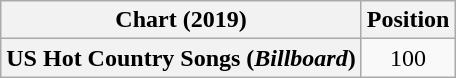<table class="wikitable plainrowheaders" style="text-align:center">
<tr>
<th scope="col">Chart (2019)</th>
<th scope="col">Position</th>
</tr>
<tr>
<th scope="row">US Hot Country Songs (<em>Billboard</em>)</th>
<td>100</td>
</tr>
</table>
